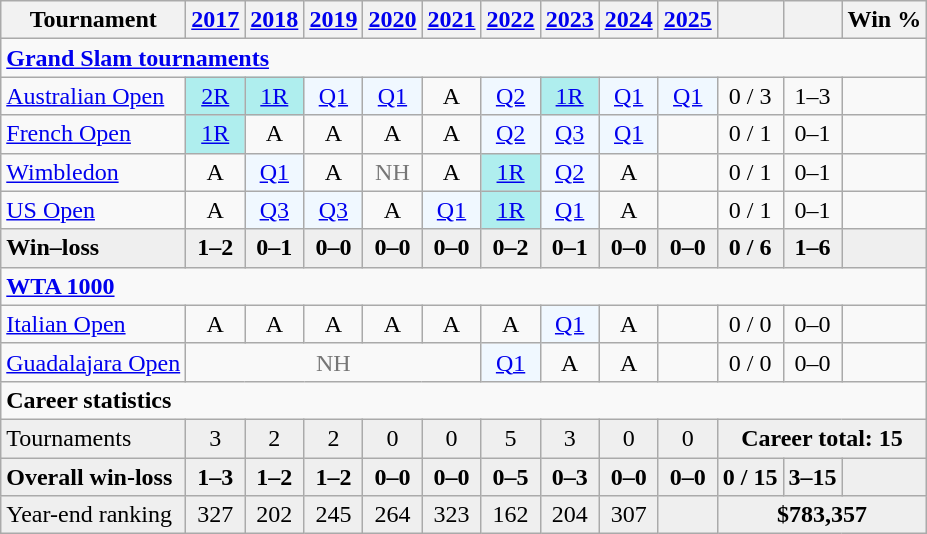<table class="wikitable" style="text-align:center;">
<tr>
<th>Tournament</th>
<th><a href='#'>2017</a></th>
<th><a href='#'>2018</a></th>
<th><a href='#'>2019</a></th>
<th><a href='#'>2020</a></th>
<th><a href='#'>2021</a></th>
<th><a href='#'>2022</a></th>
<th><a href='#'>2023</a></th>
<th><a href='#'>2024</a></th>
<th><a href='#'>2025</a></th>
<th></th>
<th></th>
<th>Win %</th>
</tr>
<tr>
<td colspan="13" align="left"><strong><a href='#'>Grand Slam tournaments</a></strong></td>
</tr>
<tr>
<td align="left"><a href='#'>Australian Open</a></td>
<td bgcolor="afeeee"><a href='#'>2R</a></td>
<td bgcolor="afeeee"><a href='#'>1R</a></td>
<td bgcolor="f0f8ff"><a href='#'>Q1</a></td>
<td bgcolor="f0f8ff"><a href='#'>Q1</a></td>
<td>A</td>
<td bgcolor="f0f8ff"><a href='#'>Q2</a></td>
<td bgcolor=afeeee><a href='#'>1R</a></td>
<td bgcolor="#f0f8ff"><a href='#'>Q1</a></td>
<td bgcolor="#f0f8ff"><a href='#'>Q1</a></td>
<td>0 / 3</td>
<td>1–3</td>
<td></td>
</tr>
<tr>
<td align="left"><a href='#'>French Open</a></td>
<td bgcolor="afeeee"><a href='#'>1R</a></td>
<td>A</td>
<td>A</td>
<td>A</td>
<td>A</td>
<td bgcolor="#f0f8ff"><a href='#'>Q2</a></td>
<td bgcolor="#f0f8ff"><a href='#'>Q3</a></td>
<td bgcolor="#f0f8ff"><a href='#'>Q1</a></td>
<td></td>
<td>0 / 1</td>
<td>0–1</td>
<td></td>
</tr>
<tr>
<td align="left"><a href='#'>Wimbledon</a></td>
<td>A</td>
<td bgcolor=f0f8ff><a href='#'>Q1</a></td>
<td>A</td>
<td style="color:#767676;">NH</td>
<td>A</td>
<td bgcolor="afeeee"><a href='#'>1R</a></td>
<td bgcolor=f0f8ff><a href='#'>Q2</a></td>
<td>A</td>
<td></td>
<td>0 / 1</td>
<td>0–1</td>
<td></td>
</tr>
<tr>
<td align="left"><a href='#'>US Open</a></td>
<td>A</td>
<td bgcolor=f0f8ff><a href='#'>Q3</a></td>
<td bgcolor=f0f8ff><a href='#'>Q3</a></td>
<td>A</td>
<td bgcolor=f0f8ff><a href='#'>Q1</a></td>
<td bgcolor=afeeee><a href='#'>1R</a></td>
<td bgcolor=f0f8ff><a href='#'>Q1</a></td>
<td>A</td>
<td></td>
<td>0 / 1</td>
<td>0–1</td>
<td></td>
</tr>
<tr style="background:#efefef; font-weight:bold;">
<td style="text-align:left">Win–loss</td>
<td>1–2</td>
<td>0–1</td>
<td>0–0</td>
<td>0–0</td>
<td>0–0</td>
<td>0–2</td>
<td>0–1</td>
<td>0–0</td>
<td>0–0</td>
<td>0 / 6</td>
<td>1–6</td>
<td></td>
</tr>
<tr>
<td colspan="13" align="left"><strong><a href='#'>WTA 1000</a></strong></td>
</tr>
<tr>
<td align=left><a href='#'>Italian Open</a></td>
<td>A</td>
<td>A</td>
<td>A</td>
<td>A</td>
<td>A</td>
<td>A</td>
<td bgcolor=f0f8ff><a href='#'>Q1</a></td>
<td>A</td>
<td></td>
<td>0 / 0</td>
<td>0–0</td>
<td></td>
</tr>
<tr>
<td align=left><a href='#'>Guadalajara Open</a></td>
<td colspan="5" style=color:#767676>NH</td>
<td bgcolor=f0f8ff><a href='#'>Q1</a></td>
<td>A</td>
<td>A</td>
<td></td>
<td>0 / 0</td>
<td>0–0</td>
<td></td>
</tr>
<tr>
<td colspan="13" align="left"><strong>Career statistics</strong></td>
</tr>
<tr bgcolor="efefef">
<td align="left">Tournaments</td>
<td>3</td>
<td>2</td>
<td>2</td>
<td>0</td>
<td>0</td>
<td>5</td>
<td>3</td>
<td>0</td>
<td>0</td>
<td colspan="3"><strong>Career total: 15</strong></td>
</tr>
<tr style="background:#efefef; font-weight:bold;">
<td align="left">Overall win-loss</td>
<td>1–3</td>
<td>1–2</td>
<td>1–2</td>
<td>0–0</td>
<td>0–0</td>
<td>0–5</td>
<td>0–3</td>
<td>0–0</td>
<td>0–0</td>
<td>0 / 15</td>
<td>3–15</td>
<td></td>
</tr>
<tr bgcolor="efefef">
<td align="left">Year-end ranking</td>
<td>327</td>
<td>202</td>
<td>245</td>
<td>264</td>
<td>323</td>
<td>162</td>
<td>204</td>
<td>307</td>
<td></td>
<td colspan="3"><strong>$783,357</strong></td>
</tr>
</table>
